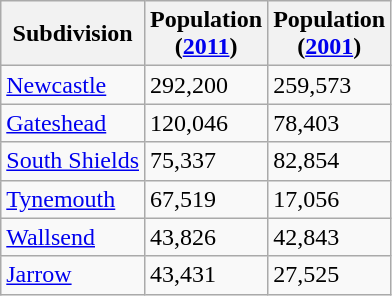<table class="wikitable">
<tr>
<th>Subdivision</th>
<th>Population<br>(<a href='#'>2011</a>)</th>
<th>Population<br>(<a href='#'>2001</a>)</th>
</tr>
<tr>
<td><a href='#'>Newcastle</a></td>
<td>292,200</td>
<td>259,573</td>
</tr>
<tr>
<td><a href='#'>Gateshead</a></td>
<td>120,046</td>
<td>78,403</td>
</tr>
<tr>
<td><a href='#'>South Shields</a></td>
<td>75,337</td>
<td>82,854</td>
</tr>
<tr>
<td><a href='#'>Tynemouth</a></td>
<td>67,519</td>
<td>17,056</td>
</tr>
<tr>
<td><a href='#'>Wallsend</a></td>
<td>43,826</td>
<td>42,843</td>
</tr>
<tr>
<td><a href='#'>Jarrow</a></td>
<td>43,431</td>
<td>27,525</td>
</tr>
</table>
